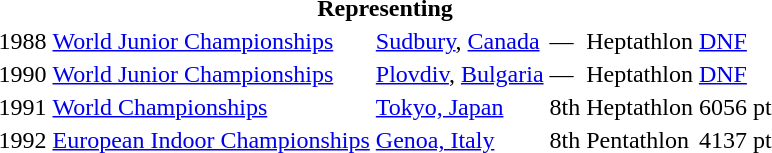<table>
<tr>
<th colspan="6">Representing </th>
</tr>
<tr>
<td>1988</td>
<td><a href='#'>World Junior Championships</a></td>
<td><a href='#'>Sudbury</a>, <a href='#'>Canada</a></td>
<td>—</td>
<td>Heptathlon</td>
<td><a href='#'>DNF</a></td>
</tr>
<tr>
<td>1990</td>
<td><a href='#'>World Junior Championships</a></td>
<td><a href='#'>Plovdiv</a>, <a href='#'>Bulgaria</a></td>
<td>—</td>
<td>Heptathlon</td>
<td><a href='#'>DNF</a></td>
</tr>
<tr>
<td rowspan=1>1991</td>
<td rowspan=1><a href='#'>World Championships</a></td>
<td rowspan=1><a href='#'>Tokyo, Japan</a></td>
<td>8th</td>
<td>Heptathlon</td>
<td>6056 pt </td>
</tr>
<tr>
<td rowspan=1>1992</td>
<td rowspan=1><a href='#'>European Indoor Championships</a></td>
<td rowspan=1><a href='#'>Genoa, Italy</a></td>
<td>8th</td>
<td>Pentathlon</td>
<td>4137 pt</td>
</tr>
</table>
